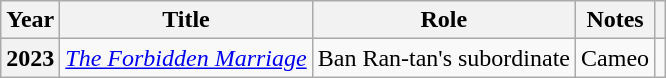<table class="wikitable">
<tr>
<th scope="col">Year</th>
<th scope="col">Title</th>
<th scope="col">Role</th>
<th scope="col">Notes</th>
<th scope="col"></th>
</tr>
<tr>
<th scope="row">2023</th>
<td><em><a href='#'>The Forbidden Marriage</a></em></td>
<td>Ban Ran-tan's subordinate</td>
<td>Cameo</td>
<td style="text-align:center"></td>
</tr>
</table>
